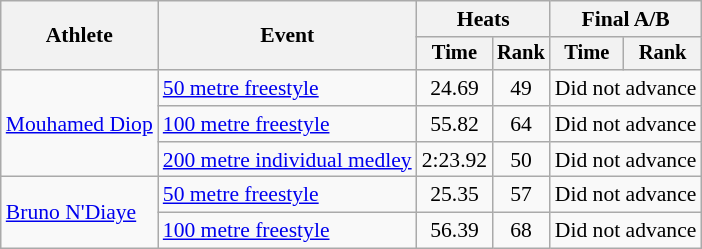<table class="wikitable" style="font-size:90%">
<tr>
<th rowspan="2">Athlete</th>
<th rowspan="2">Event</th>
<th colspan=2>Heats</th>
<th colspan=2>Final A/B</th>
</tr>
<tr style="font-size:95%">
<th>Time</th>
<th>Rank</th>
<th>Time</th>
<th>Rank</th>
</tr>
<tr align=center>
<td align=left rowspan=3><a href='#'>Mouhamed Diop</a></td>
<td align=left><a href='#'>50 metre freestyle</a></td>
<td>24.69</td>
<td>49</td>
<td colspan=2>Did not advance</td>
</tr>
<tr align=center>
<td align=left><a href='#'>100 metre freestyle</a></td>
<td>55.82</td>
<td>64</td>
<td colspan=2>Did not advance</td>
</tr>
<tr align=center>
<td align=left><a href='#'>200 metre individual medley</a></td>
<td>2:23.92</td>
<td>50</td>
<td colspan=2>Did not advance</td>
</tr>
<tr align=center>
<td align=left rowspan=2><a href='#'>Bruno N'Diaye</a></td>
<td align=left><a href='#'>50 metre freestyle</a></td>
<td>25.35</td>
<td>57</td>
<td colspan=2>Did not advance</td>
</tr>
<tr align=center>
<td align=left><a href='#'>100 metre freestyle</a></td>
<td>56.39</td>
<td>68</td>
<td colspan=2>Did not advance</td>
</tr>
</table>
